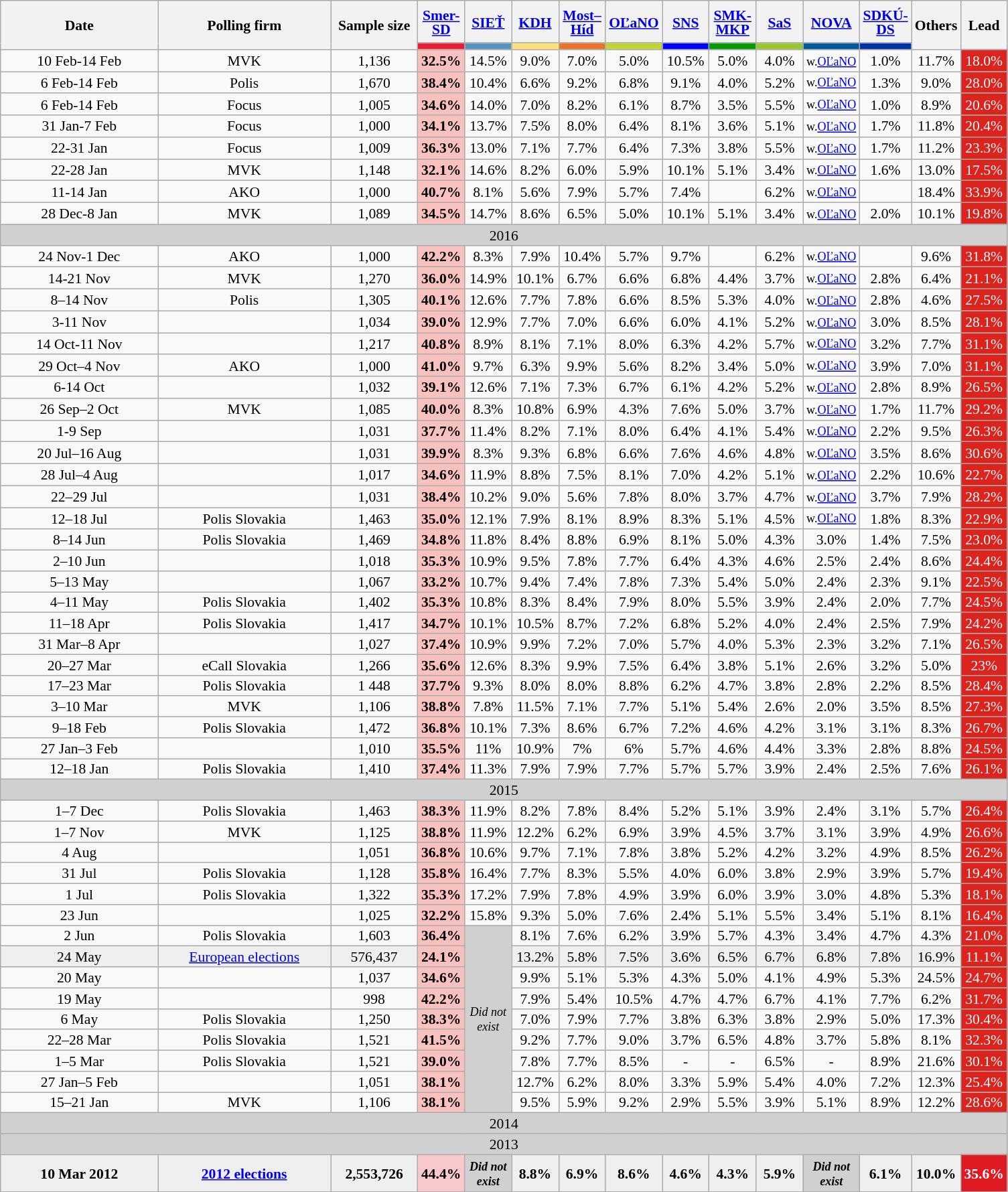<table class="wikitable sortable nowrap mw-datatable" style="text-align:center; font-size:90%; line-height:14px;">
<tr style="height:42px;">
<th style="width:150px;" rowspan="2">Date</th>
<th style="width:165px;" rowspan="2">Polling firm</th>
<th style="width:80px;" rowspan="2">Sample size</th>
<th><a href='#'><span>Smer-SD</span></a></th>
<th><a href='#'><span>SIEŤ</span></a></th>
<th><a href='#'><span>KDH</span></a></th>
<th><a href='#'><span>Most–Híd</span></a></th>
<th><a href='#'><span>OĽaNO</span></a></th>
<th><a href='#'><span>SNS</span></a></th>
<th><a href='#'><span>SMK-MKP</span></a></th>
<th><a href='#'><span>SaS</span></a></th>
<th><a href='#'><span>NOVA</span></a></th>
<th><a href='#'><span>SDKÚ-DS</span></a></th>
<th style="width:40px;" rowspan="2">Others</th>
<th style="width:20px;" rowspan="2">Lead</th>
</tr>
<tr>
<th style="background:#ED1B34; width:40px;"></th>
<th style="background:#5692c1; width:40px;"></th>
<th style="background:#FFE17C; width:40px;"></th>
<th style="background:#EC7225; width:40px;"></th>
<th style="background:#BED62F; width:40px;"></th>
<th style="background:blue; width:40px;"></th>
<th style="background:#029C02; width:40px;"></th>
<th style="background:#96C82D; width:40px;"></th>
<th style="background:#00599D; width:40px;"></th>
<th style="background:#002FA7; width:40px;"></th>
</tr>
<tr>
<td>10 Feb-14 Feb</td>
<td>MVK</td>
<td>1,136</td>
<td style="background:#F8C1BE"><strong>32.5%</strong></td>
<td>14.5%</td>
<td>9.0%</td>
<td>7.0%</td>
<td>5.0%</td>
<td>10.5%</td>
<td>5.0%</td>
<td>4.0%</td>
<td><small>w.<a href='#'>OĽaNO</a></small></td>
<td>1.0%</td>
<td>11.7%</td>
<td style="background:#DC241F; color:white;">18.0%</td>
</tr>
<tr>
<td>6 Feb-14 Feb</td>
<td>Polis</td>
<td>1,670</td>
<td style="background:#F8C1BE"><strong>38.4%</strong></td>
<td>10.4%</td>
<td>6.6%</td>
<td>9.2%</td>
<td>6.8%</td>
<td>9.1%</td>
<td>4.0%</td>
<td>5.2%</td>
<td><small>w.<a href='#'>OĽaNO</a></small></td>
<td>1.3%</td>
<td>9.0%</td>
<td style="background:#DC241F; color:white;">28.0%</td>
</tr>
<tr>
<td>6 Feb-14 Feb</td>
<td>Focus</td>
<td>1,005</td>
<td style="background:#F8C1BE"><strong>34.6%</strong></td>
<td>14.0%</td>
<td>7.0%</td>
<td>8.2%</td>
<td>6.1%</td>
<td>8.7%</td>
<td>3.5%</td>
<td>5.5%</td>
<td><small>w.<a href='#'>OĽaNO</a></small></td>
<td>1.0%</td>
<td>8.9%</td>
<td style="background:#DC241F; color:white;">20.6%</td>
</tr>
<tr>
<td>31 Jan-7 Feb</td>
<td>Focus</td>
<td>1,000</td>
<td style="background:#F8C1BE"><strong>34.1%</strong></td>
<td>13.7%</td>
<td>7.5%</td>
<td>8.0%</td>
<td>6.4%</td>
<td>8.1%</td>
<td>3.6%</td>
<td>5.1%</td>
<td><small>w.<a href='#'>OĽaNO</a></small></td>
<td>1.7%</td>
<td>11.8%</td>
<td style="background:#DC241F; color:white;">20.4%</td>
</tr>
<tr>
<td>22-31 Jan</td>
<td>Focus</td>
<td>1,009</td>
<td style="background:#F8C1BE"><strong>36.3%</strong></td>
<td>13.0%</td>
<td>7.1%</td>
<td>7.7%</td>
<td>6.4%</td>
<td>7.3%</td>
<td>3.8%</td>
<td>5.5%</td>
<td><small>w.<a href='#'>OĽaNO</a></small></td>
<td>1.7%</td>
<td>11.2%</td>
<td style="background:#DC241F; color:white;">23.3%</td>
</tr>
<tr>
<td>22-28 Jan</td>
<td>MVK</td>
<td>1,148</td>
<td style="background:#F8C1BE"><strong>32.1%</strong></td>
<td>14.6%</td>
<td>8.2%</td>
<td>6.0%</td>
<td>5.9%</td>
<td>10.1%</td>
<td>5.1%</td>
<td>3.4%</td>
<td><small>w.<a href='#'>OĽaNO</a></small></td>
<td>1.6%</td>
<td>13.0%</td>
<td style="background:#DC241F; color:white;">17.5%</td>
</tr>
<tr>
<td>11-14 Jan</td>
<td>AKO</td>
<td>1,000</td>
<td style="background:#F8C1BE"><strong>40.7%</strong></td>
<td>8.1%</td>
<td>5.6%</td>
<td>7.9%</td>
<td>5.7%</td>
<td>7.4%</td>
<td></td>
<td>6.2%</td>
<td><small>w.<a href='#'>OĽaNO</a></small></td>
<td></td>
<td>18.4%</td>
<td style="background:#DC241F; color:white;">33.9%</td>
</tr>
<tr>
<td>28 Dec-8 Jan</td>
<td>MVK</td>
<td>1,089</td>
<td style="background:#F8C1BE"><strong>34.5%</strong></td>
<td>14.7%</td>
<td>8.6%</td>
<td>6.5%</td>
<td>5.0%</td>
<td>10.1%</td>
<td>5.1%</td>
<td>3.4%</td>
<td><small>w.<a href='#'>OĽaNO</a></small></td>
<td>2.0%</td>
<td>10.1%</td>
<td style="background:#DC241F; color:white;">19.8%</td>
</tr>
<tr>
<td colspan="15" style="background:#D0D0D0; color:black">2016</td>
</tr>
<tr>
<td>24 Nov-1 Dec</td>
<td>AKO</td>
<td>1,000</td>
<td style="background:#F8C1BE"><strong>42.2%</strong></td>
<td>8.3%</td>
<td>7.9%</td>
<td>10.4%</td>
<td>5.7%</td>
<td>9.7%</td>
<td></td>
<td>6.2%</td>
<td><small>w.<a href='#'>OĽaNO</a></small></td>
<td></td>
<td>9.6%</td>
<td style="background:#DC241F; color:white;">31.8%</td>
</tr>
<tr>
<td>14-21 Nov</td>
<td>MVK</td>
<td>1,270</td>
<td style="background:#F8C1BE"><strong>36.0%</strong></td>
<td>14.9%</td>
<td>10.1%</td>
<td>6.7%</td>
<td>6.6%</td>
<td>6.8%</td>
<td>4.4%</td>
<td>3.7%</td>
<td><small>w.<a href='#'>OĽaNO</a></small></td>
<td>2.8%</td>
<td>6.4%</td>
<td style="background:#DC241F; color:white;">21.1%</td>
</tr>
<tr>
<td>8–14 Nov</td>
<td>Polis</td>
<td>1,305</td>
<td style="background:#F8C1BE"><strong>40.1%</strong></td>
<td>12.6%</td>
<td>7.7%</td>
<td>7.8%</td>
<td>6.6%</td>
<td>8.5%</td>
<td>5.3%</td>
<td>4.0%</td>
<td><small>w.<a href='#'>OĽaNO</a></small></td>
<td>2.8%</td>
<td>4.6%</td>
<td style="background:#DC241F; color:white;">27.5%</td>
</tr>
<tr>
<td>3-11 Nov</td>
<td></td>
<td>1,034</td>
<td style="background:#F8C1BE"><strong>39.0%</strong></td>
<td>12.9%</td>
<td>7.7%</td>
<td>7.0%</td>
<td>6.6%</td>
<td>6.0%</td>
<td>4.1%</td>
<td>5.2%</td>
<td><small>w.<a href='#'>OĽaNO</a></small></td>
<td>3.0%</td>
<td>8.5%</td>
<td style="background:#DC241F; color:white;">28.1%</td>
</tr>
<tr>
<td>14 Oct-11 Nov</td>
<td></td>
<td>1,217</td>
<td style="background:#F8C1BE"><strong>40.8%</strong></td>
<td>8.9%</td>
<td>8.1%</td>
<td>7.1%</td>
<td>8.0%</td>
<td>6.3%</td>
<td>4.2%</td>
<td>5.7%</td>
<td><small>w.<a href='#'>OĽaNO</a></small></td>
<td>3.2%</td>
<td>7.7%</td>
<td style="background:#DC241F; color:white;">31.1%</td>
</tr>
<tr>
<td>29 Oct–4 Nov</td>
<td>AKO</td>
<td>1,000</td>
<td style="background:#F8C1BE"><strong>41.0%</strong></td>
<td>9.7%</td>
<td>6.3%</td>
<td>9.9%</td>
<td>5.6%</td>
<td>8.2%</td>
<td>3.4%</td>
<td>5.0%</td>
<td><small>w.<a href='#'>OĽaNO</a></small></td>
<td>3.9%</td>
<td>7.0%</td>
<td style="background:#DC241F; color:white;">31.1%</td>
</tr>
<tr>
<td>6-14 Oct</td>
<td></td>
<td>1,032</td>
<td style="background:#F8C1BE"><strong>39.1%</strong></td>
<td>12.6%</td>
<td>7.1%</td>
<td>7.3%</td>
<td>6.7%</td>
<td>6.1%</td>
<td>4.2%</td>
<td>5.2%</td>
<td><small>w.<a href='#'>OĽaNO</a></small></td>
<td>2.8%</td>
<td>8.9%</td>
<td style="background:#DC241F; color:white;">26.5%</td>
</tr>
<tr>
<td>26 Sep–2 Oct</td>
<td>MVK</td>
<td>1,085</td>
<td style="background:#F8C1BE"><strong>40.0%</strong></td>
<td>8.3%</td>
<td>10.8%</td>
<td>6.9%</td>
<td>4.3%</td>
<td>7.6%</td>
<td>5.0%</td>
<td>3.7%</td>
<td><small>w.<a href='#'>OĽaNO</a></small></td>
<td>1.7%</td>
<td>11.7%</td>
<td style="background:#DC241F; color:white;">29.2%</td>
</tr>
<tr>
<td>1-9 Sep</td>
<td></td>
<td>1,031</td>
<td style="background:#F8C1BE"><strong>37.7%</strong></td>
<td>11.4%</td>
<td>8.2%</td>
<td>7.1%</td>
<td>8.0%</td>
<td>6.4%</td>
<td>4.1%</td>
<td>5.4%</td>
<td><small>w.<a href='#'>OĽaNO</a></small></td>
<td>2.2%</td>
<td>9.5%</td>
<td style="background:#DC241F; color:white;">26.3%</td>
</tr>
<tr>
<td>20 Jul–16 Aug</td>
<td></td>
<td>1,031</td>
<td style="background:#F8C1BE"><strong>39.9%</strong></td>
<td>8.3%</td>
<td>9.3%</td>
<td>6.8%</td>
<td>6.6%</td>
<td>7.6%</td>
<td>4.6%</td>
<td>4.8%</td>
<td><small>w.<a href='#'>OĽaNO</a></small></td>
<td>3.5%</td>
<td>8.6%</td>
<td style="background:#DC241F; color:white;">30.6%</td>
</tr>
<tr>
<td>28 Jul–4 Aug</td>
<td></td>
<td>1,017</td>
<td style="background:#F8C1BE"><strong>34.6%</strong></td>
<td>11.9%</td>
<td>8.8%</td>
<td>7.5%</td>
<td>8.1%</td>
<td>7.0%</td>
<td>4.2%</td>
<td>5.1%</td>
<td><small>w.<a href='#'>OĽaNO</a></small></td>
<td>2.2%</td>
<td>10.6%</td>
<td style="background:#DC241F; color:white;">22.7%</td>
</tr>
<tr>
<td>22–29 Jul</td>
<td></td>
<td>1,031</td>
<td style="background:#F8C1BE"><strong>38.4%</strong></td>
<td>10.2%</td>
<td>9.0%</td>
<td>5.6%</td>
<td>7.8%</td>
<td>8.0%</td>
<td>3.7%</td>
<td>4.7%</td>
<td><small>w.<a href='#'>OĽaNO</a></small></td>
<td>3.7%</td>
<td>7.9%</td>
<td style="background:#DC241F; color:white;">28.2%</td>
</tr>
<tr>
<td>12–18 Jul</td>
<td>Polis Slovakia</td>
<td>1,463</td>
<td style="background:#F8C1BE"><strong>35.0%</strong></td>
<td>12.1%</td>
<td>7.9%</td>
<td>8.1%</td>
<td>8.9%</td>
<td>8.3%</td>
<td>5.1%</td>
<td>4.5%</td>
<td><small>w.<a href='#'>OĽaNO</a></small></td>
<td>1.8%</td>
<td>8.3%</td>
<td style="background:#DC241F; color:white;">22.9%</td>
</tr>
<tr>
<td>8–14 Jun</td>
<td>Polis Slovakia</td>
<td>1,469</td>
<td style="background:#F8C1BE"><strong>34.8%</strong></td>
<td>11.8%</td>
<td>8.4%</td>
<td>8.8%</td>
<td>6.9%</td>
<td>8.1%</td>
<td>5.0%</td>
<td>4.3%</td>
<td>3.0%</td>
<td>1.4%</td>
<td>7.5%</td>
<td style="background:#DC241F; color:white;">23.0%</td>
</tr>
<tr>
<td>2–10 Jun</td>
<td></td>
<td>1,018</td>
<td style="background:#F8C1BE"><strong>35.3%</strong></td>
<td>10.9%</td>
<td>9.5%</td>
<td>7.8%</td>
<td>7.7%</td>
<td>6.4%</td>
<td>4.3%</td>
<td>4.6%</td>
<td>2.5%</td>
<td>2.4%</td>
<td>8.6%</td>
<td style="background:#DC241F; color:white;">24.4%</td>
</tr>
<tr>
<td>5–13 May</td>
<td></td>
<td>1,067</td>
<td style="background:#F8C1BE"><strong>33.2%</strong></td>
<td>10.7%</td>
<td>9.4%</td>
<td>7.4%</td>
<td>7.8%</td>
<td>7.3%</td>
<td>5.4%</td>
<td>5.0%</td>
<td>2.4%</td>
<td>2.3%</td>
<td>9.1%</td>
<td style="background:#DC241F; color:white;">22.5%</td>
</tr>
<tr>
<td>4–11 May</td>
<td>Polis Slovakia</td>
<td>1,402</td>
<td style="background:#F8C1BE"><strong>35.3%</strong></td>
<td>10.8%</td>
<td>8.3%</td>
<td>8.4%</td>
<td>7.9%</td>
<td>8.0%</td>
<td>5.5%</td>
<td>3.9%</td>
<td>2.4%</td>
<td>2.0%</td>
<td>7.7%</td>
<td style="background:#DC241F; color:white;">24.5%</td>
</tr>
<tr>
<td>11–18 Apr</td>
<td>Polis Slovakia</td>
<td>1,417</td>
<td style="background:#F8C1BE"><strong>34.7%</strong></td>
<td>10.1%</td>
<td>10.5%</td>
<td>8.7%</td>
<td>7.2%</td>
<td>6.8%</td>
<td>5.2%</td>
<td>4.0%</td>
<td>2.4%</td>
<td>2.5%</td>
<td>7.9%</td>
<td style="background:#DC241F; color:white;">24.2%</td>
</tr>
<tr>
<td>31 Mar–8 Apr</td>
<td></td>
<td>1,027</td>
<td style="background:#F8C1BE"><strong>37.4%</strong></td>
<td>10.9%</td>
<td>9.9%</td>
<td>7.2%</td>
<td>7.0%</td>
<td>5.7%</td>
<td>4.0%</td>
<td>5.3%</td>
<td>2.3%</td>
<td>3.2%</td>
<td>7.1%</td>
<td style="background:#DC241F; color:white;">26.5%</td>
</tr>
<tr>
<td>20–27 Mar</td>
<td>eCall Slovakia</td>
<td>1,266</td>
<td style="background:#F8C1BE"><strong>35.6%</strong></td>
<td>12.6%</td>
<td>8.3%</td>
<td>9.9%</td>
<td>7.5%</td>
<td>6.4%</td>
<td>3.8%</td>
<td>5.1%</td>
<td>2.6%</td>
<td>3.2%</td>
<td>5.0%</td>
<td style="background:#DC241F; color:white;">23%</td>
</tr>
<tr>
<td>17–23 Mar</td>
<td>Polis Slovakia</td>
<td>1 448</td>
<td style="background:#F8C1BE"><strong>37.7%</strong></td>
<td>9.3%</td>
<td>8.0%</td>
<td>8.0%</td>
<td>8.8%</td>
<td>6.2%</td>
<td>4.7%</td>
<td>3.8%</td>
<td>2.8%</td>
<td>2.2%</td>
<td>8.5%</td>
<td style="background:#DC241F; color:white;">28.4%</td>
</tr>
<tr>
<td>3–10 Mar</td>
<td>MVK</td>
<td>1,106</td>
<td style="background:#F8C1BE"><strong>38.8%</strong></td>
<td>7.8%</td>
<td>11.5%</td>
<td>7.1%</td>
<td>7.7%</td>
<td>5.1%</td>
<td>5.4%</td>
<td>2.6%</td>
<td>2.0%</td>
<td>3.5%</td>
<td>8.5%</td>
<td style="background:#DC241F; color:white;">27.3%</td>
</tr>
<tr>
<td>9–18 Feb</td>
<td>Polis Slovakia</td>
<td>1,472</td>
<td style="background:#F8C1BE"><strong>36.8%</strong></td>
<td>10.1%</td>
<td>7.3%</td>
<td>8.6%</td>
<td>6.7%</td>
<td>7.2%</td>
<td>4.6%</td>
<td>4.2%</td>
<td>3.1%</td>
<td>3.1%</td>
<td>8.3%</td>
<td style="background:#DC241F; color:white;">26.7%</td>
</tr>
<tr>
<td>27 Jan–3 Feb</td>
<td></td>
<td>1,010</td>
<td style="background:#F8C1BE"><strong>35.5%</strong></td>
<td>11%</td>
<td>10.9%</td>
<td>7%</td>
<td>6%</td>
<td>5.7%</td>
<td>4.6%</td>
<td>4.4%</td>
<td>3.3%</td>
<td>2.8%</td>
<td>8.8%</td>
<td style="background:#DC241F; color:white;">24.5%</td>
</tr>
<tr>
<td>12–18 Jan</td>
<td>Polis Slovakia</td>
<td>1,410</td>
<td style="background:#F8C1BE"><strong>37.4%</strong></td>
<td>11.3%</td>
<td>7.9%</td>
<td>7.9%</td>
<td>7.7%</td>
<td>5.7%</td>
<td>5.7%</td>
<td>3.9%</td>
<td>2.4%</td>
<td>2.5%</td>
<td>7.6%</td>
<td style="background:#DC241F; color:white;">26.1%</td>
</tr>
<tr>
<td colspan="15" style="background:#D0D0D0; color:black">2015</td>
</tr>
<tr>
<td>1–7 Dec</td>
<td>Polis Slovakia</td>
<td>1,463</td>
<td style="background:#F8C1BE"><strong>38.3%</strong></td>
<td>11.9%</td>
<td>8.2%</td>
<td>7.8%</td>
<td>8.4%</td>
<td>5.2%</td>
<td>5.1%</td>
<td>3.9%</td>
<td>2.4%</td>
<td>3.1%</td>
<td>5.7%</td>
<td style="background:#DC241F; color:white;">26.4%</td>
</tr>
<tr>
<td>1–7 Nov</td>
<td>MVK</td>
<td>1,125</td>
<td style="background:#F8C1BE"><strong>38.8%</strong></td>
<td>11.9%</td>
<td>12.2%</td>
<td>6.2%</td>
<td>6.9%</td>
<td>3.9%</td>
<td>4.5%</td>
<td>3.7%</td>
<td>3.1%</td>
<td>3.9%</td>
<td>4.9%</td>
<td style="background:#DC241F; color:white;">26.6%</td>
</tr>
<tr>
<td>4 Aug</td>
<td></td>
<td>1,051</td>
<td style="background:#F8C1BE"><strong>36.8%</strong></td>
<td>10.6%</td>
<td>9.7%</td>
<td>7.1%</td>
<td>7.8%</td>
<td>3.8%</td>
<td>5.2%</td>
<td>4.2%</td>
<td>3.2%</td>
<td>4.9%</td>
<td>8.5%</td>
<td style="background:#DC241F; color:white;">26.2%</td>
</tr>
<tr>
<td>31 Jul</td>
<td>Polis Slovakia</td>
<td>1,128</td>
<td style="background:#F8C1BE"><strong>35.8%</strong></td>
<td>16.4%</td>
<td>7.7%</td>
<td>8.3%</td>
<td>5.5%</td>
<td>4.0%</td>
<td>6.0%</td>
<td>3.8%</td>
<td>2.9%</td>
<td>3.9%</td>
<td>5.7%</td>
<td style="background:#DC241F; color:white;">19.4%</td>
</tr>
<tr>
<td>1 Jul</td>
<td>Polis Slovakia</td>
<td>1,322</td>
<td style="background:#F8C1BE"><strong>35.3%</strong></td>
<td>17.2%</td>
<td>7.9%</td>
<td>7.8%</td>
<td>4.9%</td>
<td>3.9%</td>
<td>6.0%</td>
<td>3.9%</td>
<td>3.0%</td>
<td>4.8%</td>
<td>5.3%</td>
<td style="background:#DC241F; color:white;">18.1%</td>
</tr>
<tr>
<td>23 Jun</td>
<td></td>
<td>1,025</td>
<td style="background:#F8C1BE"><strong>32.2%</strong></td>
<td>15.8%</td>
<td>9.3%</td>
<td>5.0%</td>
<td>7.6%</td>
<td>2.4%</td>
<td>5.1%</td>
<td>5.5%</td>
<td>3.4%</td>
<td>5.1%</td>
<td>8.1%</td>
<td style="background:#DC241F; color:white;">16.4%</td>
</tr>
<tr>
<td>2 Jun</td>
<td>Polis Slovakia</td>
<td>1,603</td>
<td style="background:#F8C1BE"><strong>36.4%</strong></td>
<td style="background:#D0D0D0; width:1px;" rowspan="9"><small><em>Did not exist</em></small></td>
<td>8.1%</td>
<td>7.6%</td>
<td>6.2%</td>
<td>3.9%</td>
<td>5.7%</td>
<td>4.3%</td>
<td>3.4%</td>
<td>4.7%</td>
<td>4.3%</td>
<td style="background:#DC241F; color:white;">21.0%</td>
</tr>
<tr>
<td style="background:#EFEFEF">24 May</td>
<td style="background:#EFEFEF"><a href='#'>European elections</a></td>
<td style="background:#EFEFEF">576,437</td>
<td style="background:#F8C1BE"><strong>24.1%</strong></td>
<td style="background:#EFEFEF">13.2%</td>
<td style="background:#EFEFEF">5.8%</td>
<td style="background:#EFEFEF">7.5%</td>
<td style="background:#EFEFEF">3.6%</td>
<td style="background:#EFEFEF">6.5%</td>
<td style="background:#EFEFEF">6.7%</td>
<td style="background:#EFEFEF">6.8%</td>
<td style="background:#EFEFEF">7.8%</td>
<td style="background:#EFEFEF">16.9%</td>
<td style="background:#DC241F; color:white;">11.1%</td>
</tr>
<tr>
<td>20 May</td>
<td></td>
<td>1,037</td>
<td style="background:#F8C1BE"><strong>34.6%</strong></td>
<td>9.9%</td>
<td>5.1%</td>
<td>5.3%</td>
<td>4.3%</td>
<td>5.0%</td>
<td>4.1%</td>
<td>4.9%</td>
<td>5.3%</td>
<td>24.5%</td>
<td style="background:#DC241F; color:white;">24.7%</td>
</tr>
<tr>
<td>19 May</td>
<td></td>
<td>998</td>
<td style="background:#F8C1BE"><strong>42.2%</strong></td>
<td>7.9%</td>
<td>5.4%</td>
<td>10.5%</td>
<td>4.7%</td>
<td>4.7%</td>
<td>6.7%</td>
<td>4.1%</td>
<td>7.7%</td>
<td>6.2%</td>
<td style="background:#DC241F; color:white;">31.7%</td>
</tr>
<tr>
<td>6 May</td>
<td>Polis Slovakia</td>
<td>1,250</td>
<td style="background:#F8C1BE"><strong>38.3%</strong></td>
<td>7.0%</td>
<td>7.9%</td>
<td>7.7%</td>
<td>3.8%</td>
<td>6.3%</td>
<td>3.8%</td>
<td>2.9%</td>
<td>5.0%</td>
<td>17.3%</td>
<td style="background:#DC241F; color:white;">30.4%</td>
</tr>
<tr>
<td>22–28 Mar</td>
<td>Polis Slovakia</td>
<td>1,521</td>
<td style="background:#F8C1BE"><strong>41.5%</strong></td>
<td>9.2%</td>
<td>7.7%</td>
<td>9.0%</td>
<td>3.7%</td>
<td>6.5%</td>
<td>4.8%</td>
<td>3.7%</td>
<td>5.8%</td>
<td>8.1%</td>
<td style="background:#DC241F; color:white;">32.3%</td>
</tr>
<tr>
<td>1–5 Mar</td>
<td>Polis Slovakia</td>
<td>1,521</td>
<td style="background:#F8C1BE"><strong>39.0%</strong></td>
<td>7.8%</td>
<td>7.7%</td>
<td>8.5%</td>
<td>-</td>
<td>-</td>
<td>6.5%</td>
<td>-</td>
<td>8.9%</td>
<td>21.6%</td>
<td style="background:#DC241F; color:white;">30.1%</td>
</tr>
<tr>
<td>27 Jan–5 Feb</td>
<td></td>
<td>1,051</td>
<td style="background:#F8C1BE"><strong>38.1%</strong></td>
<td>12.7%</td>
<td>6.2%</td>
<td>8.0%</td>
<td>3.3%</td>
<td>5.9%</td>
<td>5.4%</td>
<td>4.0%</td>
<td>7.2%</td>
<td>12.3%</td>
<td style="background:#DC241F; color:white;">25.4%</td>
</tr>
<tr>
<td>15–21 Jan</td>
<td>MVK</td>
<td>1,106</td>
<td style="background:#F8C1BE"><strong>38.1%</strong></td>
<td>9.5%</td>
<td>5.9%</td>
<td>9.2%</td>
<td>2.9%</td>
<td>5.5%</td>
<td>3.9%</td>
<td>5.1%</td>
<td>8.9%</td>
<td>12.2%</td>
<td style="background:#DC241F; color:white;">28.6%</td>
</tr>
<tr>
<td colspan="15" style="background:#D0D0D0; color:black">2014</td>
</tr>
<tr>
<td colspan="15" style="background:#D0D0D0; color:black">2013</td>
</tr>
<tr style="background:#EFEFEF; font-weight:bold;">
<td>10 Mar 2012</td>
<td><a href='#'>2012 elections</a></td>
<td>2,553,726</td>
<td style="background:#F9C8CA"><strong>44.4%</strong></td>
<td style="background:#D0D0D0; width:1px;" rowspan="1"><small><em>Did not exist</em></small></td>
<td>8.8%</td>
<td>6.9%</td>
<td>8.6%</td>
<td>4.6%</td>
<td>4.3%</td>
<td>5.9%</td>
<td style="background:#D0D0D0; width:1px;" rowspan="1"><small><em>Did not exist</em></small></td>
<td>6.1%</td>
<td>10.0%</td>
<td style="background:#DF1A22; color:white;">35.6%</td>
</tr>
</table>
